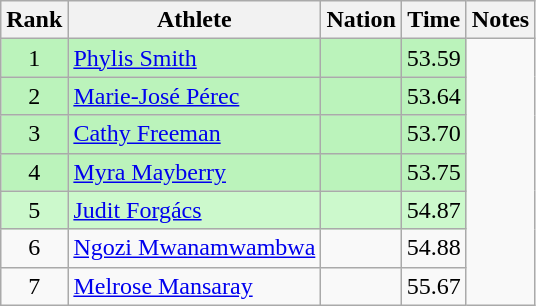<table class="wikitable sortable" style="text-align:center">
<tr>
<th>Rank</th>
<th>Athlete</th>
<th>Nation</th>
<th>Time</th>
<th>Notes</th>
</tr>
<tr style="background:#bbf3bb;">
<td>1</td>
<td align=left><a href='#'>Phylis Smith</a></td>
<td align=left></td>
<td>53.59</td>
</tr>
<tr style="background:#bbf3bb;">
<td>2</td>
<td align=left><a href='#'>Marie-José Pérec</a></td>
<td align=left></td>
<td>53.64</td>
</tr>
<tr style="background:#bbf3bb;">
<td>3</td>
<td align=left><a href='#'>Cathy Freeman</a></td>
<td align=left></td>
<td>53.70</td>
</tr>
<tr style="background:#bbf3bb;">
<td>4</td>
<td align=left><a href='#'>Myra Mayberry</a></td>
<td align=left></td>
<td>53.75</td>
</tr>
<tr style="background:#ccf9cc;">
<td>5</td>
<td align=left><a href='#'>Judit Forgács</a></td>
<td align=left></td>
<td>54.87</td>
</tr>
<tr>
<td>6</td>
<td align=left><a href='#'>Ngozi Mwanamwambwa</a></td>
<td align=left></td>
<td>54.88</td>
</tr>
<tr>
<td>7</td>
<td align=left><a href='#'>Melrose Mansaray</a></td>
<td align=left></td>
<td>55.67</td>
</tr>
</table>
